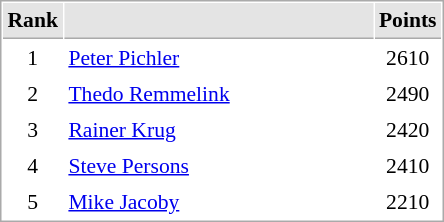<table cellspacing="1" cellpadding="3" style="border:1px solid #AAAAAA;font-size:90%">
<tr bgcolor="#E4E4E4">
<th style="border-bottom:1px solid #AAAAAA" width=10>Rank</th>
<th style="border-bottom:1px solid #AAAAAA" width=200></th>
<th style="border-bottom:1px solid #AAAAAA" width=20>Points</th>
</tr>
<tr>
<td align="center">1</td>
<td> <a href='#'>Peter Pichler</a></td>
<td align=center>2610</td>
</tr>
<tr>
<td align="center">2</td>
<td> <a href='#'>Thedo Remmelink</a></td>
<td align=center>2490</td>
</tr>
<tr>
<td align="center">3</td>
<td> <a href='#'>Rainer Krug</a></td>
<td align=center>2420</td>
</tr>
<tr>
<td align="center">4</td>
<td> <a href='#'>Steve Persons</a></td>
<td align=center>2410</td>
</tr>
<tr>
<td align="center">5</td>
<td> <a href='#'>Mike Jacoby</a></td>
<td align=center>2210</td>
</tr>
</table>
